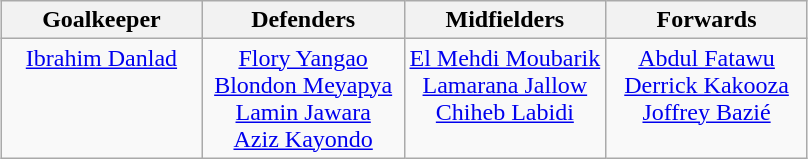<table class="wikitable" style="margin:auto;text-align:center">
<tr>
<th style="width:25%;">Goalkeeper</th>
<th style="width:25%;">Defenders</th>
<th style="width:25%;">Midfielders</th>
<th style="width:25%;">Forwards</th>
</tr>
<tr style="vertical-align:top;">
<td> <a href='#'>Ibrahim Danlad</a></td>
<td> <a href='#'>Flory Yangao</a><br> <a href='#'>Blondon Meyapya</a><br> <a href='#'>Lamin Jawara</a><br> <a href='#'>Aziz Kayondo</a></td>
<td> <a href='#'>El Mehdi Moubarik</a><br> <a href='#'>Lamarana Jallow</a><br> <a href='#'>Chiheb Labidi</a></td>
<td> <a href='#'>Abdul Fatawu</a><br> <a href='#'>Derrick Kakooza</a><br> <a href='#'>Joffrey Bazié</a></td>
</tr>
</table>
